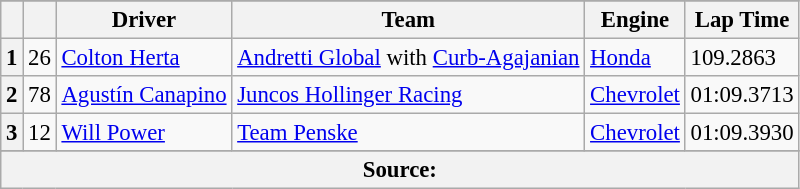<table class="wikitable" style="font-size:95%;">
<tr>
</tr>
<tr>
<th></th>
<th></th>
<th>Driver</th>
<th>Team</th>
<th>Engine</th>
<th>Lap Time</th>
</tr>
<tr>
<th>1</th>
<td align="center">26</td>
<td> <a href='#'>Colton Herta</a> <strong></strong></td>
<td><a href='#'>Andretti Global</a> with <a href='#'>Curb-Agajanian</a></td>
<td><a href='#'>Honda</a></td>
<td>109.2863</td>
</tr>
<tr>
<th>2</th>
<td align="center">78</td>
<td> <a href='#'>Agustín Canapino</a></td>
<td><a href='#'>Juncos Hollinger Racing</a></td>
<td><a href='#'>Chevrolet</a></td>
<td>01:09.3713</td>
</tr>
<tr>
<th>3</th>
<td align="center">12</td>
<td> <a href='#'>Will Power</a> <strong></strong></td>
<td><a href='#'>Team Penske</a></td>
<td><a href='#'>Chevrolet</a></td>
<td>01:09.3930</td>
</tr>
<tr>
</tr>
<tr class="sortbottom">
<th colspan="6">Source:</th>
</tr>
</table>
